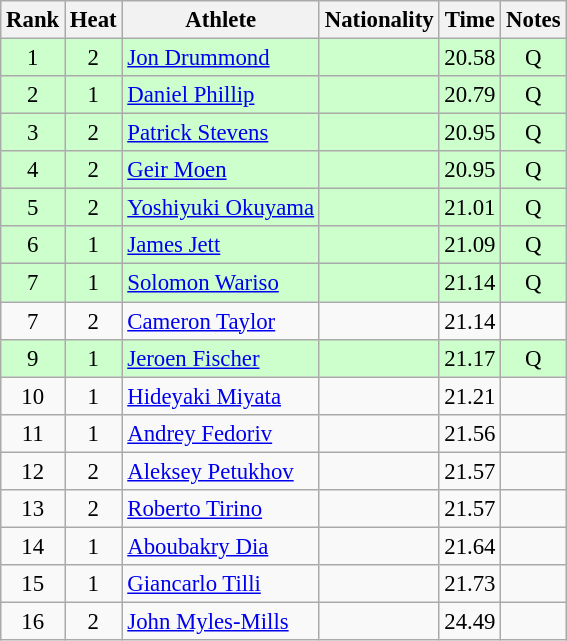<table class="wikitable sortable" style="text-align:center;font-size:95%">
<tr>
<th>Rank</th>
<th>Heat</th>
<th>Athlete</th>
<th>Nationality</th>
<th>Time</th>
<th>Notes</th>
</tr>
<tr bgcolor=ccffcc>
<td>1</td>
<td>2</td>
<td align="left"><a href='#'>Jon Drummond</a></td>
<td align=left></td>
<td>20.58</td>
<td>Q</td>
</tr>
<tr bgcolor=ccffcc>
<td>2</td>
<td>1</td>
<td align="left"><a href='#'>Daniel Phillip</a></td>
<td align=left></td>
<td>20.79</td>
<td>Q</td>
</tr>
<tr bgcolor=ccffcc>
<td>3</td>
<td>2</td>
<td align="left"><a href='#'>Patrick Stevens</a></td>
<td align=left></td>
<td>20.95</td>
<td>Q</td>
</tr>
<tr bgcolor=ccffcc>
<td>4</td>
<td>2</td>
<td align="left"><a href='#'>Geir Moen</a></td>
<td align=left></td>
<td>20.95</td>
<td>Q</td>
</tr>
<tr bgcolor=ccffcc>
<td>5</td>
<td>2</td>
<td align="left"><a href='#'>Yoshiyuki Okuyama</a></td>
<td align=left></td>
<td>21.01</td>
<td>Q</td>
</tr>
<tr bgcolor=ccffcc>
<td>6</td>
<td>1</td>
<td align="left"><a href='#'>James Jett</a></td>
<td align=left></td>
<td>21.09</td>
<td>Q</td>
</tr>
<tr bgcolor=ccffcc>
<td>7</td>
<td>1</td>
<td align="left"><a href='#'>Solomon Wariso</a></td>
<td align=left></td>
<td>21.14</td>
<td>Q</td>
</tr>
<tr>
<td>7</td>
<td>2</td>
<td align="left"><a href='#'>Cameron Taylor</a></td>
<td align=left></td>
<td>21.14</td>
<td></td>
</tr>
<tr bgcolor=ccffcc>
<td>9</td>
<td>1</td>
<td align="left"><a href='#'>Jeroen Fischer</a></td>
<td align=left></td>
<td>21.17</td>
<td>Q</td>
</tr>
<tr>
<td>10</td>
<td>1</td>
<td align="left"><a href='#'>Hideyaki Miyata</a></td>
<td align=left></td>
<td>21.21</td>
<td></td>
</tr>
<tr>
<td>11</td>
<td>1</td>
<td align="left"><a href='#'>Andrey Fedoriv</a></td>
<td align=left></td>
<td>21.56</td>
<td></td>
</tr>
<tr>
<td>12</td>
<td>2</td>
<td align="left"><a href='#'>Aleksey Petukhov</a></td>
<td align=left></td>
<td>21.57</td>
<td></td>
</tr>
<tr>
<td>13</td>
<td>2</td>
<td align="left"><a href='#'>Roberto Tirino</a></td>
<td align=left></td>
<td>21.57</td>
<td></td>
</tr>
<tr>
<td>14</td>
<td>1</td>
<td align="left"><a href='#'>Aboubakry Dia</a></td>
<td align=left></td>
<td>21.64</td>
<td></td>
</tr>
<tr>
<td>15</td>
<td>1</td>
<td align="left"><a href='#'>Giancarlo Tilli</a></td>
<td align=left></td>
<td>21.73</td>
<td></td>
</tr>
<tr>
<td>16</td>
<td>2</td>
<td align="left"><a href='#'>John Myles-Mills</a></td>
<td align=left></td>
<td>24.49</td>
<td></td>
</tr>
</table>
